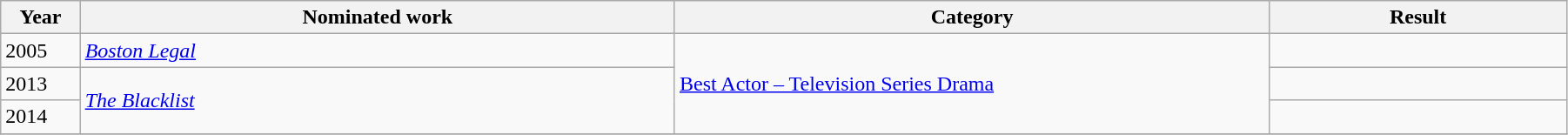<table width="95%" class="wikitable sortable">
<tr>
<th width="2%">Year</th>
<th width="20%">Nominated work</th>
<th width="20%">Category</th>
<th width="10%">Result</th>
</tr>
<tr>
<td>2005</td>
<td><em><a href='#'>Boston Legal</a></em></td>
<td rowspan="3"><a href='#'>Best Actor – Television Series Drama</a></td>
<td></td>
</tr>
<tr>
<td>2013</td>
<td rowspan="2"><em><a href='#'>The Blacklist</a></em></td>
<td></td>
</tr>
<tr>
<td>2014</td>
<td></td>
</tr>
<tr>
</tr>
</table>
